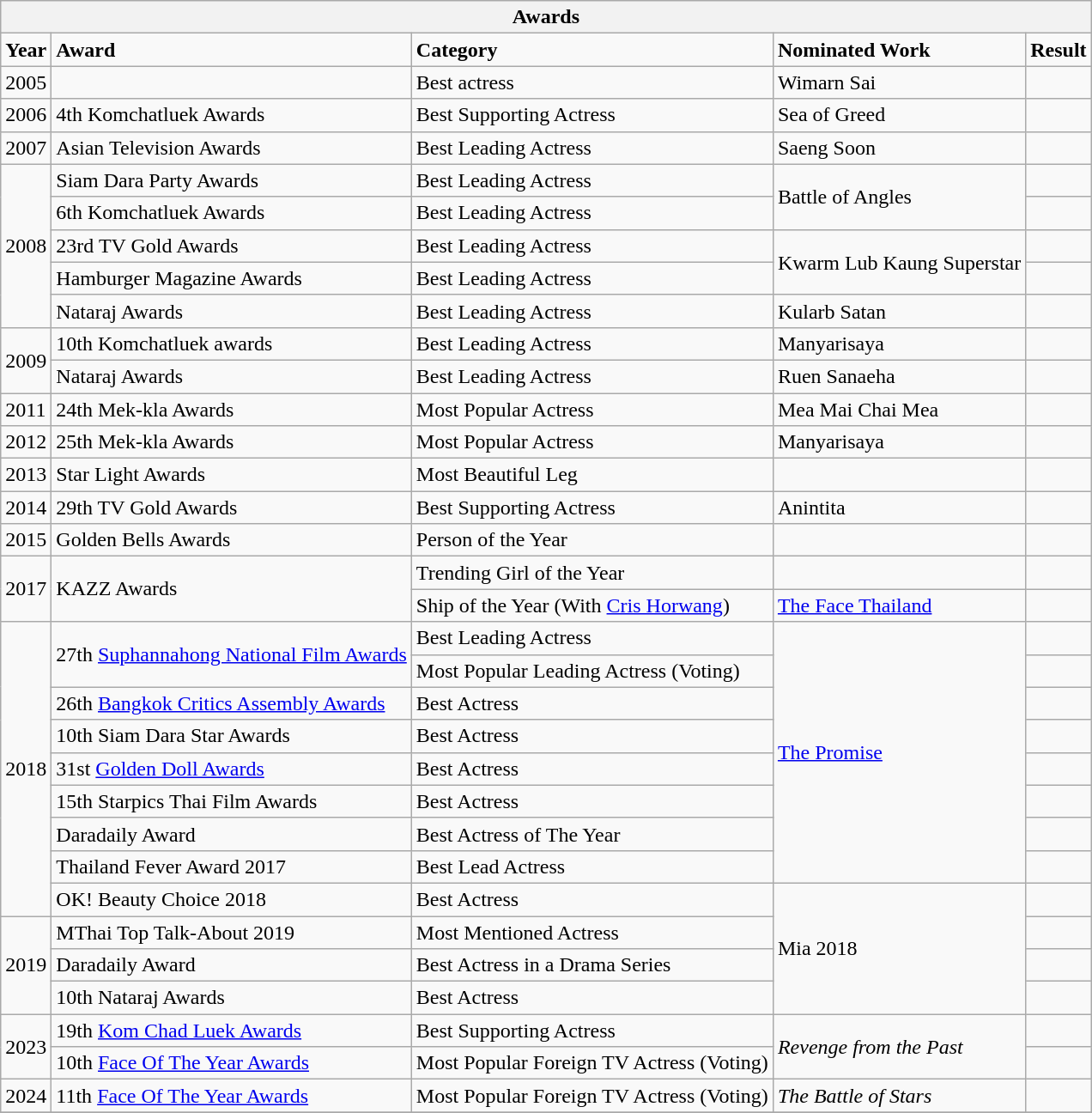<table class="wikitable">
<tr>
<th colspan="5">Awards</th>
</tr>
<tr>
<td><strong>Year</strong></td>
<td><strong>Award</strong></td>
<td><strong>Category</strong></td>
<td><strong>Nominated Work</strong></td>
<td><strong>Result</strong></td>
</tr>
<tr>
<td>2005</td>
<td></td>
<td>Best actress</td>
<td>Wimarn Sai</td>
<td></td>
</tr>
<tr>
<td>2006</td>
<td>4th Komchatluek Awards</td>
<td>Best Supporting Actress</td>
<td>Sea of Greed</td>
<td></td>
</tr>
<tr>
<td>2007</td>
<td>Asian Television Awards</td>
<td>Best Leading Actress</td>
<td>Saeng Soon</td>
<td></td>
</tr>
<tr>
<td rowspan="5">2008</td>
<td>Siam Dara Party Awards</td>
<td>Best Leading Actress</td>
<td rowspan="2">Battle of Angles</td>
<td></td>
</tr>
<tr>
<td>6th Komchatluek Awards</td>
<td>Best Leading Actress</td>
<td></td>
</tr>
<tr>
<td>23rd TV Gold Awards</td>
<td>Best Leading Actress</td>
<td rowspan="2">Kwarm Lub Kaung Superstar</td>
<td></td>
</tr>
<tr>
<td>Hamburger Magazine Awards</td>
<td>Best Leading Actress</td>
<td></td>
</tr>
<tr>
<td>Nataraj Awards</td>
<td>Best Leading Actress</td>
<td>Kularb Satan</td>
<td></td>
</tr>
<tr>
<td rowspan="2">2009</td>
<td>10th Komchatluek awards</td>
<td>Best Leading Actress</td>
<td>Manyarisaya</td>
<td></td>
</tr>
<tr>
<td>Nataraj Awards</td>
<td>Best Leading Actress</td>
<td>Ruen Sanaeha</td>
<td></td>
</tr>
<tr>
<td>2011</td>
<td>24th Mek-kla Awards</td>
<td>Most Popular Actress</td>
<td>Mea Mai Chai Mea</td>
<td></td>
</tr>
<tr>
<td>2012</td>
<td>25th Mek-kla Awards</td>
<td>Most Popular Actress</td>
<td>Manyarisaya</td>
<td></td>
</tr>
<tr>
<td>2013</td>
<td>Star Light Awards</td>
<td>Most Beautiful Leg</td>
<td></td>
<td></td>
</tr>
<tr>
<td>2014</td>
<td>29th TV Gold Awards</td>
<td>Best Supporting Actress</td>
<td>Anintita</td>
<td></td>
</tr>
<tr>
<td>2015</td>
<td>Golden Bells Awards</td>
<td>Person of the Year</td>
<td></td>
<td></td>
</tr>
<tr>
<td rowspan="2">2017</td>
<td rowspan="2">KAZZ Awards</td>
<td>Trending Girl of the Year</td>
<td></td>
<td></td>
</tr>
<tr>
<td>Ship of the Year (With <a href='#'>Cris Horwang</a>)</td>
<td><a href='#'>The Face Thailand</a></td>
<td></td>
</tr>
<tr>
<td rowspan="9">2018</td>
<td rowspan="2">27th <a href='#'>Suphannahong National Film Awards</a></td>
<td>Best Leading Actress</td>
<td rowspan="8"><a href='#'>The Promise</a></td>
<td></td>
</tr>
<tr>
<td>Most Popular Leading Actress (Voting)</td>
<td></td>
</tr>
<tr>
<td>26th <a href='#'>Bangkok Critics Assembly Awards</a></td>
<td>Best Actress</td>
<td></td>
</tr>
<tr>
<td>10th Siam Dara Star Awards</td>
<td>Best Actress</td>
<td></td>
</tr>
<tr>
<td>31st <a href='#'>Golden Doll Awards</a></td>
<td>Best Actress</td>
<td></td>
</tr>
<tr>
<td>15th Starpics Thai Film Awards</td>
<td>Best Actress</td>
<td></td>
</tr>
<tr>
<td>Daradaily Award</td>
<td>Best Actress of The Year</td>
<td></td>
</tr>
<tr>
<td>Thailand Fever Award 2017</td>
<td>Best Lead Actress</td>
<td></td>
</tr>
<tr>
<td>OK! Beauty Choice 2018</td>
<td>Best Actress</td>
<td rowspan="4">Mia 2018</td>
<td></td>
</tr>
<tr>
<td rowspan="3">2019</td>
<td>MThai Top Talk-About 2019</td>
<td>Most Mentioned Actress</td>
<td></td>
</tr>
<tr>
<td>Daradaily Award</td>
<td>Best Actress in a Drama Series</td>
<td></td>
</tr>
<tr>
<td>10th Nataraj Awards</td>
<td>Best Actress</td>
<td></td>
</tr>
<tr>
<td rowspan="2">2023</td>
<td>19th <a href='#'>Kom Chad Luek Awards</a></td>
<td>Best Supporting Actress</td>
<td rowspan="2"><em>Revenge from the Past</em></td>
<td></td>
</tr>
<tr>
<td>10th <a href='#'>Face Of The Year Awards</a></td>
<td>Most Popular Foreign TV Actress (Voting)</td>
<td></td>
</tr>
<tr>
<td rowspan="1">2024</td>
<td>11th <a href='#'>Face Of The Year Awards</a></td>
<td>Most Popular Foreign TV Actress (Voting)</td>
<td rowspan="1"><em>The Battle of Stars</em></td>
<td></td>
</tr>
<tr>
</tr>
</table>
